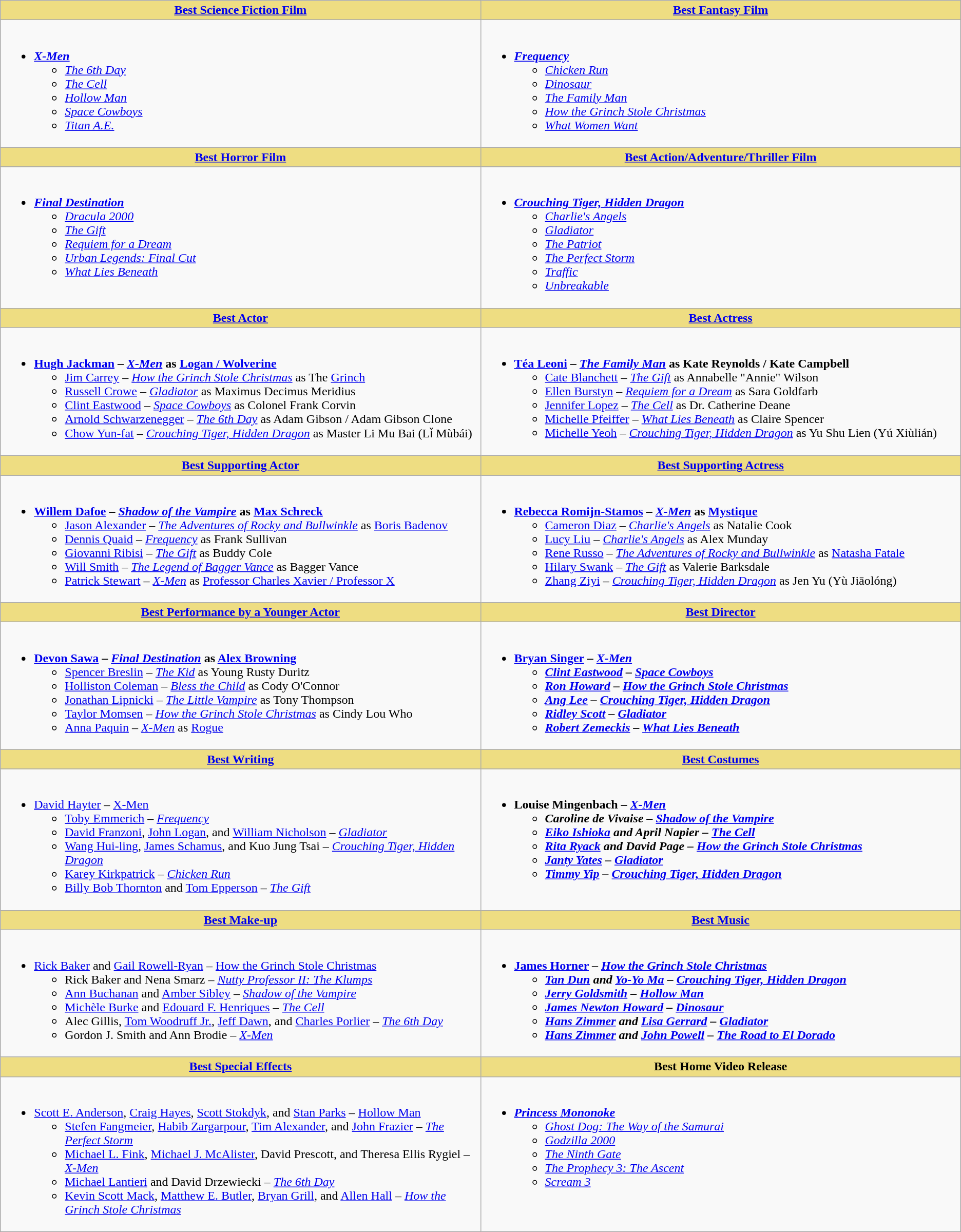<table class=wikitable>
<tr>
<th style="background:#EEDD82; width:50%"><a href='#'>Best Science Fiction Film</a></th>
<th style="background:#EEDD82; width:50%"><a href='#'>Best Fantasy Film</a></th>
</tr>
<tr>
<td valign="top"><br><ul><li><strong><em><a href='#'>X-Men</a></em></strong><ul><li><em><a href='#'>The 6th Day</a></em></li><li><em><a href='#'>The Cell</a></em></li><li><em><a href='#'>Hollow Man</a></em></li><li><em><a href='#'>Space Cowboys</a></em></li><li><em><a href='#'>Titan A.E.</a></em></li></ul></li></ul></td>
<td valign="top"><br><ul><li><strong><em><a href='#'>Frequency</a></em></strong><ul><li><em><a href='#'>Chicken Run</a></em></li><li><em><a href='#'>Dinosaur</a></em></li><li><em><a href='#'>The Family Man</a></em></li><li><em><a href='#'>How the Grinch Stole Christmas</a></em></li><li><em><a href='#'>What Women Want</a></em></li></ul></li></ul></td>
</tr>
<tr>
<th style="background:#EEDD82; width:50%"><a href='#'>Best Horror Film</a></th>
<th style="background:#EEDD82; width:50%"><a href='#'>Best Action/Adventure/Thriller Film</a></th>
</tr>
<tr>
<td valign="top"><br><ul><li><strong><em><a href='#'>Final Destination</a></em></strong><ul><li><em><a href='#'>Dracula 2000</a></em></li><li><em><a href='#'>The Gift</a></em></li><li><em><a href='#'>Requiem for a Dream</a></em></li><li><em><a href='#'>Urban Legends: Final Cut</a></em></li><li><em><a href='#'>What Lies Beneath</a></em></li></ul></li></ul></td>
<td valign="top"><br><ul><li><strong><em><a href='#'>Crouching Tiger, Hidden Dragon</a></em></strong><ul><li><em><a href='#'>Charlie's Angels</a></em></li><li><em><a href='#'>Gladiator</a></em></li><li><em><a href='#'>The Patriot</a></em></li><li><em><a href='#'>The Perfect Storm</a></em></li><li><em><a href='#'>Traffic</a></em></li><li><em><a href='#'>Unbreakable</a></em></li></ul></li></ul></td>
</tr>
<tr>
<th style="background:#EEDD82; width:50%"><a href='#'>Best Actor</a></th>
<th style="background:#EEDD82; width:50%"><a href='#'>Best Actress</a></th>
</tr>
<tr>
<td valign="top"><br><ul><li><strong><a href='#'>Hugh Jackman</a> – <em><a href='#'>X-Men</a></em> as <a href='#'>Logan / Wolverine</a></strong><ul><li><a href='#'>Jim Carrey</a> – <em><a href='#'>How the Grinch Stole Christmas</a></em> as The <a href='#'>Grinch</a></li><li><a href='#'>Russell Crowe</a> – <em><a href='#'>Gladiator</a></em> as Maximus Decimus Meridius</li><li><a href='#'>Clint Eastwood</a> – <em><a href='#'>Space Cowboys</a></em> as Colonel Frank Corvin</li><li><a href='#'>Arnold Schwarzenegger</a> – <em><a href='#'>The 6th Day</a></em> as Adam Gibson / Adam Gibson Clone</li><li><a href='#'>Chow Yun-fat</a> – <em><a href='#'>Crouching Tiger, Hidden Dragon</a></em> as Master Li Mu Bai (Lǐ Mùbái)</li></ul></li></ul></td>
<td valign="top"><br><ul><li><strong><a href='#'>Téa Leoni</a> – <em><a href='#'>The Family Man</a></em> as Kate Reynolds / Kate Campbell</strong><ul><li><a href='#'>Cate Blanchett</a> – <em><a href='#'>The Gift</a></em> as Annabelle "Annie" Wilson</li><li><a href='#'>Ellen Burstyn</a> – <em><a href='#'>Requiem for a Dream</a></em> as Sara Goldfarb</li><li><a href='#'>Jennifer Lopez</a> – <em><a href='#'>The Cell</a></em> as Dr. Catherine Deane</li><li><a href='#'>Michelle Pfeiffer</a> – <em><a href='#'>What Lies Beneath</a></em> as Claire Spencer</li><li><a href='#'>Michelle Yeoh</a> – <em><a href='#'>Crouching Tiger, Hidden Dragon</a></em> as Yu Shu Lien (Yú Xiùlián)</li></ul></li></ul></td>
</tr>
<tr>
<th style="background:#EEDD82; width:50%"><a href='#'>Best Supporting Actor</a></th>
<th style="background:#EEDD82; width:50%"><a href='#'>Best Supporting Actress</a></th>
</tr>
<tr>
<td valign="top"><br><ul><li><strong><a href='#'>Willem Dafoe</a> – <em><a href='#'>Shadow of the Vampire</a></em> as <a href='#'>Max Schreck</a></strong><ul><li><a href='#'>Jason Alexander</a> – <em><a href='#'>The Adventures of Rocky and Bullwinkle</a></em> as <a href='#'>Boris Badenov</a></li><li><a href='#'>Dennis Quaid</a> – <em><a href='#'>Frequency</a></em> as Frank Sullivan</li><li><a href='#'>Giovanni Ribisi</a> – <em><a href='#'>The Gift</a></em> as Buddy Cole</li><li><a href='#'>Will Smith</a> – <em><a href='#'>The Legend of Bagger Vance</a></em> as Bagger Vance</li><li><a href='#'>Patrick Stewart</a> – <em><a href='#'>X-Men</a></em> as <a href='#'>Professor Charles Xavier / Professor X</a></li></ul></li></ul></td>
<td valign="top"><br><ul><li><strong><a href='#'>Rebecca Romijn-Stamos</a> – <em><a href='#'>X-Men</a></em> as <a href='#'>Mystique</a></strong><ul><li><a href='#'>Cameron Diaz</a> – <em><a href='#'>Charlie's Angels</a></em> as Natalie Cook</li><li><a href='#'>Lucy Liu</a> – <em><a href='#'>Charlie's Angels</a></em> as Alex Munday</li><li><a href='#'>Rene Russo</a> – <em><a href='#'>The Adventures of Rocky and Bullwinkle</a></em> as <a href='#'>Natasha Fatale</a></li><li><a href='#'>Hilary Swank</a> – <em><a href='#'>The Gift</a></em> as Valerie Barksdale</li><li><a href='#'>Zhang Ziyi</a> – <em><a href='#'>Crouching Tiger, Hidden Dragon</a></em> as Jen Yu (Yù Jiāolóng)</li></ul></li></ul></td>
</tr>
<tr>
<th style="background:#EEDD82; width:50%"><a href='#'>Best Performance by a Younger Actor</a></th>
<th style="background:#EEDD82; width:50%"><a href='#'>Best Director</a></th>
</tr>
<tr>
<td valign="top"><br><ul><li><strong><a href='#'>Devon Sawa</a> – <em><a href='#'>Final Destination</a></em> as <a href='#'>Alex Browning</a></strong><ul><li><a href='#'>Spencer Breslin</a> – <em><a href='#'>The Kid</a></em> as Young Rusty Duritz</li><li><a href='#'>Holliston Coleman</a> – <em><a href='#'>Bless the Child</a></em> as Cody O'Connor</li><li><a href='#'>Jonathan Lipnicki</a> – <em><a href='#'>The Little Vampire</a></em> as Tony Thompson</li><li><a href='#'>Taylor Momsen</a> – <em><a href='#'>How the Grinch Stole Christmas</a></em> as Cindy Lou Who</li><li><a href='#'>Anna Paquin</a> – <em><a href='#'>X-Men</a></em> as <a href='#'>Rogue</a></li></ul></li></ul></td>
<td valign="top"><br><ul><li><strong><a href='#'>Bryan Singer</a> – <em><a href='#'>X-Men</a><strong><em><ul><li><a href='#'>Clint Eastwood</a> – </em><a href='#'>Space Cowboys</a><em></li><li><a href='#'>Ron Howard</a> – </em><a href='#'>How the Grinch Stole Christmas</a><em></li><li><a href='#'>Ang Lee</a> – </em><a href='#'>Crouching Tiger, Hidden Dragon</a><em></li><li><a href='#'>Ridley Scott</a> – </em><a href='#'>Gladiator</a><em></li><li><a href='#'>Robert Zemeckis</a> – </em><a href='#'>What Lies Beneath</a><em></li></ul></li></ul></td>
</tr>
<tr>
<th style="background:#EEDD82; width:50%"><a href='#'>Best Writing</a></th>
<th style="background:#EEDD82; width:50%"><a href='#'>Best Costumes</a></th>
</tr>
<tr>
<td valign="top"><br><ul><li></strong><a href='#'>David Hayter</a> – </em><a href='#'>X-Men</a></em></strong><ul><li><a href='#'>Toby Emmerich</a> – <em><a href='#'>Frequency</a></em></li><li><a href='#'>David Franzoni</a>, <a href='#'>John Logan</a>, and <a href='#'>William Nicholson</a> – <em><a href='#'>Gladiator</a></em></li><li><a href='#'>Wang Hui-ling</a>, <a href='#'>James Schamus</a>, and Kuo Jung Tsai – <em><a href='#'>Crouching Tiger, Hidden Dragon</a></em></li><li><a href='#'>Karey Kirkpatrick</a> – <em><a href='#'>Chicken Run</a></em></li><li><a href='#'>Billy Bob Thornton</a> and <a href='#'>Tom Epperson</a> – <em><a href='#'>The Gift</a></em></li></ul></li></ul></td>
<td valign="top"><br><ul><li><strong>Louise Mingenbach – <em><a href='#'>X-Men</a><strong><em><ul><li>Caroline de Vivaise – </em><a href='#'>Shadow of the Vampire</a><em></li><li><a href='#'>Eiko Ishioka</a> and April Napier – </em><a href='#'>The Cell</a><em></li><li><a href='#'>Rita Ryack</a> and David Page – </em><a href='#'>How the Grinch Stole Christmas</a><em></li><li><a href='#'>Janty Yates</a> – </em><a href='#'>Gladiator</a><em></li><li><a href='#'>Timmy Yip</a> – </em><a href='#'>Crouching Tiger, Hidden Dragon</a><em></li></ul></li></ul></td>
</tr>
<tr>
<th style="background:#EEDD82; width:50%"><a href='#'>Best Make-up</a></th>
<th style="background:#EEDD82; width:50%"><a href='#'>Best Music</a></th>
</tr>
<tr>
<td valign="top"><br><ul><li></strong><a href='#'>Rick Baker</a> and <a href='#'>Gail Rowell-Ryan</a> – </em><a href='#'>How the Grinch Stole Christmas</a></em></strong><ul><li>Rick Baker and Nena Smarz – <em><a href='#'>Nutty Professor II: The Klumps</a></em></li><li><a href='#'>Ann Buchanan</a> and <a href='#'>Amber Sibley</a> – <em><a href='#'>Shadow of the Vampire</a></em></li><li><a href='#'>Michèle Burke</a> and <a href='#'>Edouard F. Henriques</a> – <em><a href='#'>The Cell</a></em></li><li>Alec Gillis, <a href='#'>Tom Woodruff Jr.</a>, <a href='#'>Jeff Dawn</a>, and <a href='#'>Charles Porlier</a> – <em><a href='#'>The 6th Day</a></em></li><li>Gordon J. Smith and Ann Brodie – <em><a href='#'>X-Men</a></em></li></ul></li></ul></td>
<td valign="top"><br><ul><li><strong><a href='#'>James Horner</a> – <em><a href='#'>How the Grinch Stole Christmas</a><strong><em><ul><li><a href='#'>Tan Dun</a> and <a href='#'>Yo-Yo Ma</a> – </em><a href='#'>Crouching Tiger, Hidden Dragon</a><em></li><li><a href='#'>Jerry Goldsmith</a> – </em><a href='#'>Hollow Man</a><em></li><li><a href='#'>James Newton Howard</a> – </em><a href='#'>Dinosaur</a><em></li><li><a href='#'>Hans Zimmer</a> and <a href='#'>Lisa Gerrard</a> – </em><a href='#'>Gladiator</a><em></li><li><a href='#'>Hans Zimmer</a> and <a href='#'>John Powell</a> – </em><a href='#'>The Road to El Dorado</a><em></li></ul></li></ul></td>
</tr>
<tr>
<th style="background:#EEDD82; width:50%"><a href='#'>Best Special Effects</a></th>
<th style="background:#EEDD82; width:50%">Best Home Video Release</th>
</tr>
<tr>
<td valign="top"><br><ul><li></strong><a href='#'>Scott E. Anderson</a>, <a href='#'>Craig Hayes</a>, <a href='#'>Scott Stokdyk</a>, and <a href='#'>Stan Parks</a> – </em><a href='#'>Hollow Man</a></em></strong><ul><li><a href='#'>Stefen Fangmeier</a>, <a href='#'>Habib Zargarpour</a>, <a href='#'>Tim Alexander</a>, and <a href='#'>John Frazier</a> – <em><a href='#'>The Perfect Storm</a></em></li><li><a href='#'>Michael L. Fink</a>, <a href='#'>Michael J. McAlister</a>, David Prescott, and Theresa Ellis Rygiel – <em><a href='#'>X-Men</a></em></li><li><a href='#'>Michael Lantieri</a> and David Drzewiecki – <em><a href='#'>The 6th Day</a></em></li><li><a href='#'>Kevin Scott Mack</a>, <a href='#'>Matthew E. Butler</a>, <a href='#'>Bryan Grill</a>, and <a href='#'>Allen Hall</a> – <em><a href='#'>How the Grinch Stole Christmas</a></em></li></ul></li></ul></td>
<td valign="top"><br><ul><li><strong><em><a href='#'>Princess Mononoke</a></em></strong><ul><li><em><a href='#'>Ghost Dog: The Way of the Samurai</a></em></li><li><em><a href='#'>Godzilla 2000</a></em></li><li><em><a href='#'>The Ninth Gate</a></em></li><li><em><a href='#'>The Prophecy 3: The Ascent</a></em></li><li><em><a href='#'>Scream 3</a></em></li></ul></li></ul></td>
</tr>
</table>
